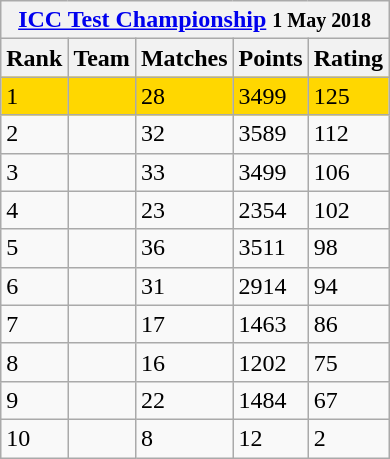<table class="wikitable" style="white-space: nowrap;">
<tr>
<th colspan="5"><a href='#'>ICC Test Championship</a> <small>1 May 2018</small></th>
</tr>
<tr>
<th>Rank</th>
<th>Team</th>
<th>Matches</th>
<th>Points</th>
<th>Rating</th>
</tr>
<tr style="background:gold">
<td>1</td>
<td style="text-align:left"></td>
<td>28</td>
<td>3499</td>
<td>125</td>
</tr>
<tr>
<td>2</td>
<td style="text-align:left"></td>
<td>32</td>
<td>3589</td>
<td>112</td>
</tr>
<tr>
<td>3</td>
<td style="text-align:left"></td>
<td>33</td>
<td>3499</td>
<td>106</td>
</tr>
<tr>
<td>4</td>
<td style="text-align:left"></td>
<td>23</td>
<td>2354</td>
<td>102</td>
</tr>
<tr>
<td>5</td>
<td style="text-align:left"></td>
<td>36</td>
<td>3511</td>
<td>98</td>
</tr>
<tr>
<td>6</td>
<td style="text-align:left"></td>
<td>31</td>
<td>2914</td>
<td>94</td>
</tr>
<tr>
<td>7</td>
<td style="text-align:left"></td>
<td>17</td>
<td>1463</td>
<td>86</td>
</tr>
<tr>
<td>8</td>
<td style="text-align:left"></td>
<td>16</td>
<td>1202</td>
<td>75</td>
</tr>
<tr>
<td>9</td>
<td style="text-align:left"></td>
<td>22</td>
<td>1484</td>
<td>67</td>
</tr>
<tr>
<td>10</td>
<td style="text-align:left"></td>
<td>8</td>
<td>12</td>
<td>2</td>
</tr>
</table>
